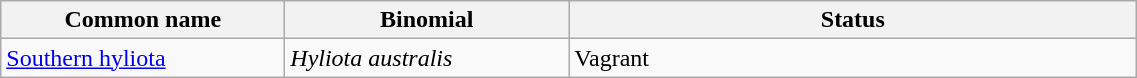<table width=60% class="wikitable">
<tr>
<th width=25%>Common name</th>
<th width=25%>Binomial</th>
<th width=50%>Status</th>
</tr>
<tr>
<td><a href='#'>Southern hyliota</a></td>
<td><em>Hyliota australis</em></td>
<td>Vagrant</td>
</tr>
</table>
